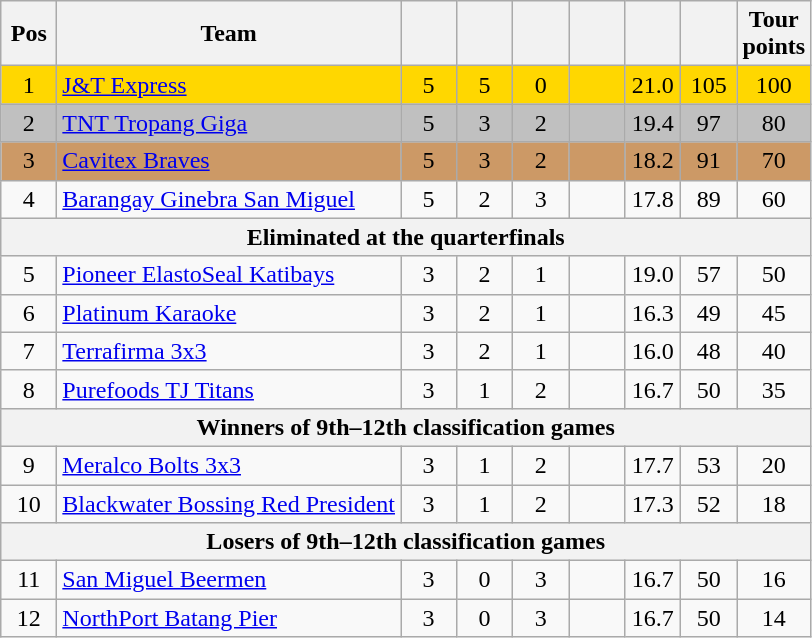<table class="wikitable" style="text-align:center">
<tr>
<th width=30>Pos</th>
<th width=180>Team</th>
<th width=30></th>
<th width=30></th>
<th width=30></th>
<th width=30></th>
<th width=30></th>
<th width=30></th>
<th width=30>Tour points</th>
</tr>
<tr bgcolor=gold>
<td>1</td>
<td align=left><a href='#'>J&T Express</a></td>
<td>5</td>
<td>5</td>
<td>0</td>
<td></td>
<td>21.0</td>
<td>105</td>
<td>100</td>
</tr>
<tr bgcolor=silver>
<td>2</td>
<td align=left><a href='#'>TNT Tropang Giga</a></td>
<td>5</td>
<td>3</td>
<td>2</td>
<td></td>
<td>19.4</td>
<td>97</td>
<td>80</td>
</tr>
<tr bgcolor=cc9966>
<td>3</td>
<td align=left><a href='#'>Cavitex Braves</a></td>
<td>5</td>
<td>3</td>
<td>2</td>
<td></td>
<td>18.2</td>
<td>91</td>
<td>70</td>
</tr>
<tr>
<td>4</td>
<td align=left><a href='#'>Barangay Ginebra San Miguel</a></td>
<td>5</td>
<td>2</td>
<td>3</td>
<td></td>
<td>17.8</td>
<td>89</td>
<td>60</td>
</tr>
<tr>
<th colspan=9>Eliminated at the quarterfinals</th>
</tr>
<tr>
<td>5</td>
<td align=left><a href='#'>Pioneer ElastoSeal Katibays</a></td>
<td>3</td>
<td>2</td>
<td>1</td>
<td></td>
<td>19.0</td>
<td>57</td>
<td>50</td>
</tr>
<tr>
<td>6</td>
<td align=left><a href='#'>Platinum Karaoke</a></td>
<td>3</td>
<td>2</td>
<td>1</td>
<td></td>
<td>16.3</td>
<td>49</td>
<td>45</td>
</tr>
<tr>
<td>7</td>
<td align=left><a href='#'>Terrafirma 3x3</a></td>
<td>3</td>
<td>2</td>
<td>1</td>
<td></td>
<td>16.0</td>
<td>48</td>
<td>40</td>
</tr>
<tr>
<td>8</td>
<td align=left><a href='#'>Purefoods TJ Titans</a></td>
<td>3</td>
<td>1</td>
<td>2</td>
<td></td>
<td>16.7</td>
<td>50</td>
<td>35</td>
</tr>
<tr>
<th colspan=9>Winners of 9th–12th classification games</th>
</tr>
<tr>
<td>9</td>
<td align=left><a href='#'>Meralco Bolts 3x3</a></td>
<td>3</td>
<td>1</td>
<td>2</td>
<td></td>
<td>17.7</td>
<td>53</td>
<td>20</td>
</tr>
<tr>
<td>10</td>
<td align=left nowrap><a href='#'>Blackwater Bossing Red President</a></td>
<td>3</td>
<td>1</td>
<td>2</td>
<td></td>
<td>17.3</td>
<td>52</td>
<td>18</td>
</tr>
<tr>
<th colspan=9>Losers of 9th–12th classification games</th>
</tr>
<tr>
<td>11</td>
<td align=left><a href='#'>San Miguel Beermen</a></td>
<td>3</td>
<td>0</td>
<td>3</td>
<td></td>
<td>16.7</td>
<td>50</td>
<td>16</td>
</tr>
<tr>
<td>12</td>
<td align=left><a href='#'>NorthPort Batang Pier</a></td>
<td>3</td>
<td>0</td>
<td>3</td>
<td></td>
<td>16.7</td>
<td>50</td>
<td>14</td>
</tr>
</table>
